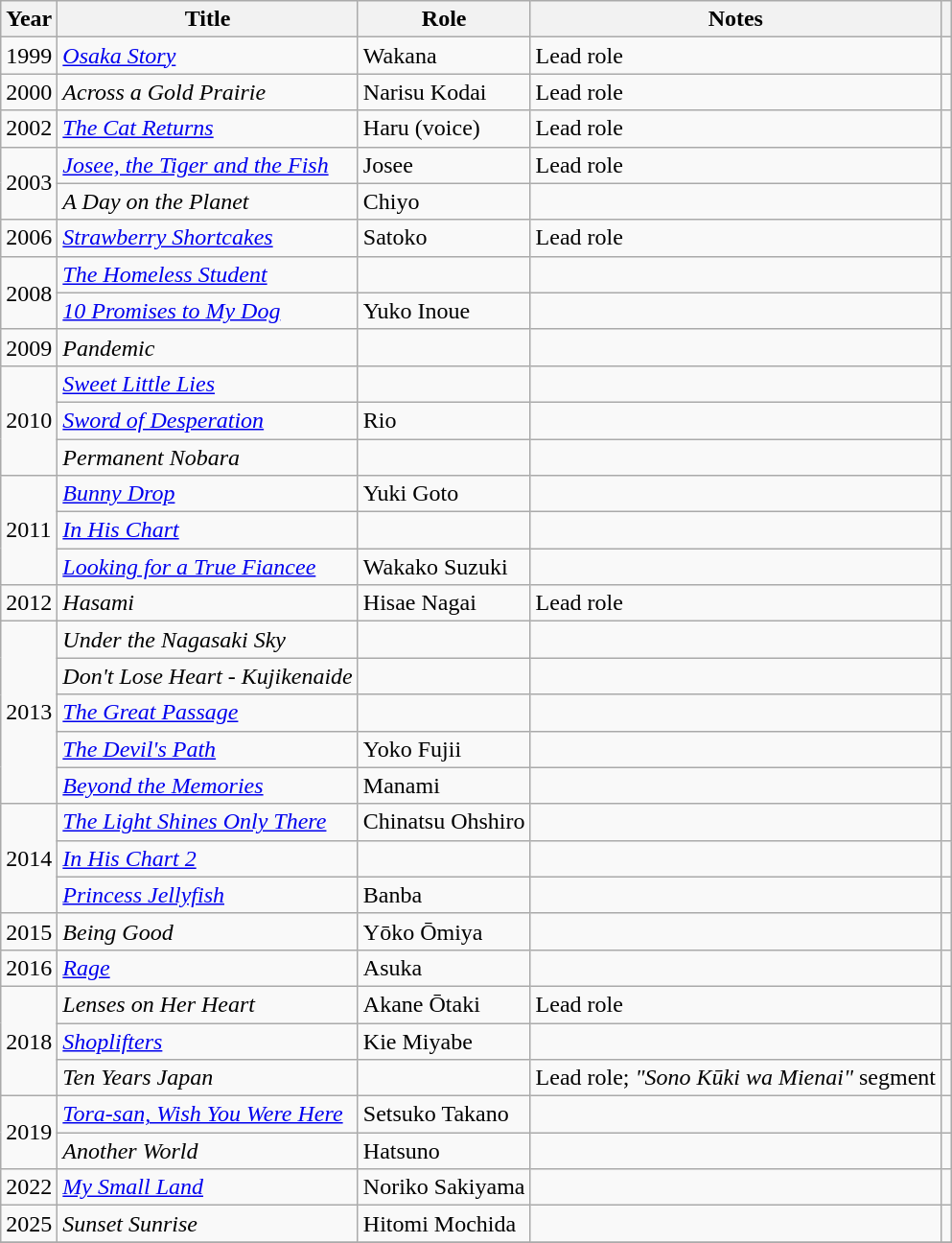<table class="wikitable sortable">
<tr>
<th>Year</th>
<th>Title</th>
<th>Role</th>
<th class="unsortable">Notes</th>
<th class="unsortable"></th>
</tr>
<tr>
<td>1999</td>
<td><em><a href='#'>Osaka Story</a></em></td>
<td>Wakana</td>
<td>Lead role</td>
<td></td>
</tr>
<tr>
<td>2000</td>
<td><em>Across a Gold Prairie</em></td>
<td>Narisu Kodai</td>
<td>Lead role</td>
<td></td>
</tr>
<tr>
<td>2002</td>
<td><em><a href='#'>The Cat Returns</a></em></td>
<td>Haru (voice)</td>
<td>Lead role</td>
<td></td>
</tr>
<tr>
<td rowspan=2>2003</td>
<td><em><a href='#'>Josee, the Tiger and the Fish</a></em></td>
<td>Josee</td>
<td>Lead role</td>
<td></td>
</tr>
<tr>
<td><em>A Day on the Planet</em></td>
<td>Chiyo</td>
<td></td>
<td></td>
</tr>
<tr>
<td>2006</td>
<td><em><a href='#'>Strawberry Shortcakes</a></em></td>
<td>Satoko</td>
<td>Lead role</td>
<td></td>
</tr>
<tr>
<td rowspan=2>2008</td>
<td><em><a href='#'>The Homeless Student</a></em></td>
<td></td>
<td></td>
<td></td>
</tr>
<tr>
<td><em><a href='#'>10 Promises to My Dog</a></em></td>
<td>Yuko Inoue</td>
<td></td>
<td></td>
</tr>
<tr>
<td>2009</td>
<td><em>Pandemic</em></td>
<td></td>
<td></td>
<td></td>
</tr>
<tr>
<td rowspan=3>2010</td>
<td><em><a href='#'>Sweet Little Lies</a></em></td>
<td></td>
<td></td>
<td></td>
</tr>
<tr>
<td><em><a href='#'>Sword of Desperation</a></em></td>
<td>Rio</td>
<td></td>
<td></td>
</tr>
<tr>
<td><em>Permanent Nobara</em></td>
<td></td>
<td></td>
<td></td>
</tr>
<tr>
<td rowspan=3>2011</td>
<td><em><a href='#'>Bunny Drop</a></em></td>
<td>Yuki Goto</td>
<td></td>
<td></td>
</tr>
<tr>
<td><em><a href='#'>In His Chart</a></em></td>
<td></td>
<td></td>
<td></td>
</tr>
<tr>
<td><em><a href='#'>Looking for a True Fiancee</a></em></td>
<td>Wakako Suzuki</td>
<td></td>
<td></td>
</tr>
<tr>
<td>2012</td>
<td><em>Hasami</em></td>
<td>Hisae Nagai</td>
<td>Lead role</td>
<td></td>
</tr>
<tr>
<td rowspan=5>2013</td>
<td><em>Under the Nagasaki Sky</em></td>
<td></td>
<td></td>
<td></td>
</tr>
<tr>
<td><em>Don't Lose Heart - Kujikenaide</em></td>
<td></td>
<td></td>
<td></td>
</tr>
<tr>
<td><em><a href='#'>The Great Passage</a></em></td>
<td></td>
<td></td>
<td></td>
</tr>
<tr>
<td><em><a href='#'>The Devil's Path</a></em></td>
<td>Yoko Fujii</td>
<td></td>
<td></td>
</tr>
<tr>
<td><em><a href='#'>Beyond the Memories</a></em></td>
<td>Manami</td>
<td></td>
<td></td>
</tr>
<tr>
<td rowspan=3>2014</td>
<td><em><a href='#'>The Light Shines Only There</a></em></td>
<td>Chinatsu Ohshiro</td>
<td></td>
<td></td>
</tr>
<tr>
<td><em><a href='#'>In His Chart 2</a></em></td>
<td></td>
<td></td>
<td></td>
</tr>
<tr>
<td><em><a href='#'>Princess Jellyfish</a></em></td>
<td>Banba</td>
<td></td>
<td></td>
</tr>
<tr>
<td>2015</td>
<td><em>Being Good</em></td>
<td>Yōko Ōmiya</td>
<td></td>
<td></td>
</tr>
<tr>
<td>2016</td>
<td><em><a href='#'>Rage</a></em></td>
<td>Asuka</td>
<td></td>
<td></td>
</tr>
<tr>
<td rowspan=3>2018</td>
<td><em>Lenses on Her Heart</em></td>
<td>Akane Ōtaki</td>
<td>Lead role</td>
<td></td>
</tr>
<tr>
<td><em><a href='#'>Shoplifters</a></em></td>
<td>Kie Miyabe</td>
<td></td>
<td></td>
</tr>
<tr>
<td><em>Ten Years Japan</em></td>
<td></td>
<td>Lead role; <em>"Sono Kūki wa Mienai"</em> segment</td>
<td></td>
</tr>
<tr>
<td rowspan=2>2019</td>
<td><em><a href='#'>Tora-san, Wish You Were Here</a></em></td>
<td>Setsuko Takano</td>
<td></td>
<td></td>
</tr>
<tr>
<td><em>Another World</em></td>
<td>Hatsuno</td>
<td></td>
<td></td>
</tr>
<tr>
<td>2022</td>
<td><em><a href='#'>My Small Land</a></em></td>
<td>Noriko Sakiyama</td>
<td></td>
<td></td>
</tr>
<tr>
<td>2025</td>
<td><em>Sunset Sunrise</em></td>
<td>Hitomi Mochida</td>
<td></td>
<td></td>
</tr>
<tr>
</tr>
</table>
